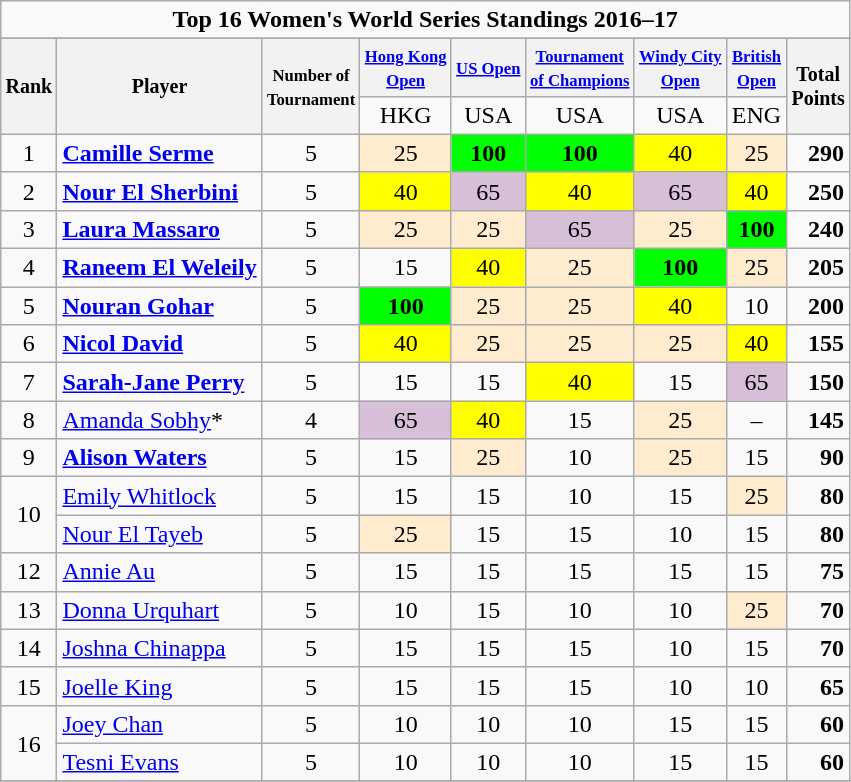<table class="wikitable">
<tr>
<td colspan=13 align="center"><strong>Top 16 Women's World Series Standings 2016–17</strong></td>
</tr>
<tr>
</tr>
<tr style="font-size:10pt;font-weight:bold">
<th rowspan=2 align="center">Rank</th>
<th rowspan=2 align="center">Player</th>
<th rowspan=2 align="center"><small>Number of<br>Tournament</small></th>
<th><small><a href='#'>Hong Kong<br>Open</a></small></th>
<th><small><a href='#'>US Open</a></small></th>
<th><small><a href='#'>Tournament<br>of Champions</a></small></th>
<th><small><a href='#'>Windy City<br>Open</a></small></th>
<th><small><a href='#'>British<br>Open</a></small></th>
<th rowspan=2 align="center">Total<br>Points</th>
</tr>
<tr>
<td align="center">HKG </td>
<td align="center">USA </td>
<td align="center">USA </td>
<td align="center">USA </td>
<td align="center">ENG </td>
</tr>
<tr>
<td align=center>1</td>
<td> <strong><a href='#'>Camille Serme</a></strong></td>
<td align=center>5</td>
<td align=center style="background:#ffebcd;">25</td>
<td align=center style="background:#00ff00"><strong>100</strong></td>
<td align=center style="background:#00ff00"><strong>100</strong></td>
<td align=center style="background:yellow;">40</td>
<td align=center style="background:#ffebcd;">25</td>
<td align=right><strong>290</strong></td>
</tr>
<tr>
<td align=center>2</td>
<td> <strong><a href='#'>Nour El Sherbini</a></strong></td>
<td align=center>5</td>
<td align=center style="background:yellow;">40</td>
<td align=center style="background:#D8BFD8;">65</td>
<td align=center style="background:yellow;">40</td>
<td align=center style="background:#D8BFD8;">65</td>
<td align=center style="background:yellow;">40</td>
<td align=right><strong>250</strong></td>
</tr>
<tr>
<td align=center>3</td>
<td> <strong><a href='#'>Laura Massaro</a></strong></td>
<td align=center>5</td>
<td align=center style="background:#ffebcd;">25</td>
<td align=center style="background:#ffebcd;">25</td>
<td align=center style="background:#D8BFD8;">65</td>
<td align=center style="background:#ffebcd;">25</td>
<td align=center style="background:#00ff00"><strong>100</strong></td>
<td align=right><strong>240</strong></td>
</tr>
<tr>
<td align=center>4</td>
<td> <strong><a href='#'>Raneem El Weleily</a></strong></td>
<td align=center>5</td>
<td align=center>15</td>
<td align=center style="background:yellow;">40</td>
<td align=center style="background:#ffebcd;">25</td>
<td align=center style="background:#00ff00"><strong>100</strong></td>
<td align=center style="background:#ffebcd;">25</td>
<td align=right><strong>205</strong></td>
</tr>
<tr>
<td align=center>5</td>
<td> <strong><a href='#'>Nouran Gohar</a></strong></td>
<td align=center>5</td>
<td align=center style="background:#00ff00"><strong>100</strong></td>
<td align=center style="background:#ffebcd;">25</td>
<td align=center style="background:#ffebcd;">25</td>
<td align=center style="background:yellow;">40</td>
<td align=center>10</td>
<td align=right><strong>200</strong></td>
</tr>
<tr>
<td align=center>6</td>
<td> <strong><a href='#'>Nicol David</a></strong></td>
<td align=center>5</td>
<td align=center style="background:yellow;">40</td>
<td align=center style="background:#ffebcd;">25</td>
<td align=center style="background:#ffebcd;">25</td>
<td align=center style="background:#ffebcd;">25</td>
<td align=center style="background:yellow;">40</td>
<td align=right><strong>155</strong></td>
</tr>
<tr>
<td align=center>7</td>
<td> <strong><a href='#'>Sarah-Jane Perry</a></strong></td>
<td align=center>5</td>
<td align=center>15</td>
<td align=center>15</td>
<td align=center style="background:yellow;">40</td>
<td align=center>15</td>
<td align=center style="background:#D8BFD8;">65</td>
<td align=right><strong>150</strong></td>
</tr>
<tr>
<td align=center>8</td>
<td> <a href='#'>Amanda Sobhy</a>*</td>
<td align=center>4</td>
<td align=center style="background:#D8BFD8;">65</td>
<td align=center style="background:yellow;">40</td>
<td align=center>15</td>
<td align=center style="background:#ffebcd;">25</td>
<td align=center>–</td>
<td align=right><strong>145</strong></td>
</tr>
<tr>
<td align=center>9</td>
<td> <strong><a href='#'>Alison Waters</a></strong></td>
<td align=center>5</td>
<td align=center>15</td>
<td align=center style="background:#ffebcd;">25</td>
<td align=center>10</td>
<td align=center style="background:#ffebcd;">25</td>
<td align=center>15</td>
<td align=right><strong>90</strong></td>
</tr>
<tr>
<td align=center rowspan=2>10</td>
<td> <a href='#'>Emily Whitlock</a></td>
<td align=center>5</td>
<td align=center>15</td>
<td align=center>15</td>
<td align=center>10</td>
<td align=center>15</td>
<td align=center style="background:#ffebcd;">25</td>
<td align=right><strong>80</strong></td>
</tr>
<tr>
<td> <a href='#'>Nour El Tayeb</a></td>
<td align=center>5</td>
<td align=center style="background:#ffebcd;">25</td>
<td align=center>15</td>
<td align=center>15</td>
<td align=center>10</td>
<td align=center>15</td>
<td align=right><strong>80</strong></td>
</tr>
<tr>
<td align=center>12</td>
<td> <a href='#'>Annie Au</a></td>
<td align=center>5</td>
<td align=center>15</td>
<td align=center>15</td>
<td align=center>15</td>
<td align=center>15</td>
<td align=center>15</td>
<td align=right><strong>75</strong></td>
</tr>
<tr>
<td align=center>13</td>
<td> <a href='#'>Donna Urquhart</a></td>
<td align=center>5</td>
<td align=center>10</td>
<td align=center>15</td>
<td align=center>10</td>
<td align=center>10</td>
<td align=center style="background:#ffebcd;">25</td>
<td align=right><strong>70</strong></td>
</tr>
<tr>
<td align=center>14</td>
<td> <a href='#'>Joshna Chinappa</a></td>
<td align=center>5</td>
<td align=center>15</td>
<td align=center>15</td>
<td align=center>15</td>
<td align=center>10</td>
<td align=center>15</td>
<td align=right><strong>70</strong></td>
</tr>
<tr>
<td align=center>15</td>
<td> <a href='#'>Joelle King</a></td>
<td align=center>5</td>
<td align=center>15</td>
<td align=center>15</td>
<td align=center>15</td>
<td align=center>10</td>
<td align=center>10</td>
<td align=right><strong>65</strong></td>
</tr>
<tr>
<td align=center rowspan=2>16</td>
<td> <a href='#'>Joey Chan</a></td>
<td align=center>5</td>
<td align=center>10</td>
<td align=center>10</td>
<td align=center>10</td>
<td align=center>15</td>
<td align=center>15</td>
<td align=right><strong>60</strong></td>
</tr>
<tr>
<td> <a href='#'>Tesni Evans</a></td>
<td align=center>5</td>
<td align=center>10</td>
<td align=center>10</td>
<td align=center>10</td>
<td align=center>15</td>
<td align=center>15</td>
<td align=right><strong>60</strong></td>
</tr>
<tr>
</tr>
</table>
